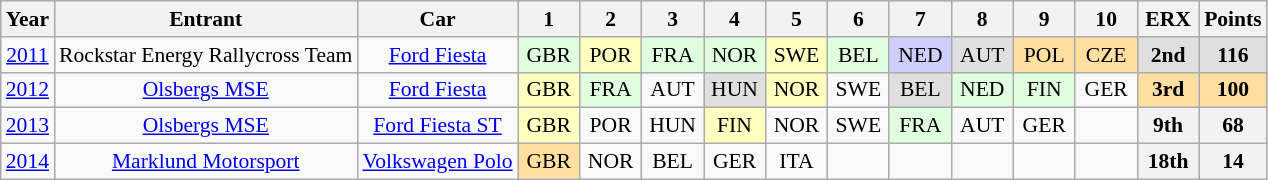<table class="wikitable" style="text-align: center; font-size: 90%;">
<tr valign="top">
<th scope="col">Year</th>
<th scope="col">Entrant</th>
<th scope="col">Car</th>
<th style="width: 2.4em;" scope="col">1</th>
<th style="width: 2.4em;" scope="col">2</th>
<th style="width: 2.4em;" scope="col">3</th>
<th style="width: 2.4em;" scope="col">4</th>
<th style="width: 2.4em;" scope="col">5</th>
<th style="width: 2.4em;" scope="col">6</th>
<th style="width: 2.4em;" scope="col">7</th>
<th style="width: 2.4em;" scope="col">8</th>
<th style="width: 2.4em;" scope="col">9</th>
<th style="width: 2.4em;" scope="col">10</th>
<th style="width: 2.4em;" scope="col">ERX</th>
<th scope="col">Points</th>
</tr>
<tr>
<td><a href='#'>2011</a></td>
<td>Rockstar Energy Rallycross Team</td>
<td><a href='#'>Ford Fiesta</a></td>
<td style="background:#DFFFDF;">GBR<br></td>
<td style="background:#FFFFBF;">POR<br></td>
<td style="background:#DFFFDF;">FRA<br></td>
<td style="background:#DFFFDF;">NOR<br></td>
<td style="background:#FFFFBF;">SWE<br></td>
<td style="background:#DFFFDF;">BEL<br></td>
<td style="background:#CFCFFF;">NED<br></td>
<td style="background:#DFDFDF;">AUT<br></td>
<td style="background:#FFDF9F;">POL<br></td>
<td style="background:#FFDF9F;">CZE<br></td>
<td style="background:#DFDFDF;"><strong>2nd</strong></td>
<td style="background:#DFDFDF;"><strong>116</strong></td>
</tr>
<tr>
<td><a href='#'>2012</a></td>
<td><a href='#'>Olsbergs MSE</a></td>
<td><a href='#'>Ford Fiesta</a></td>
<td style="background:#FFFFBF;">GBR<br></td>
<td style="background:#DFFFDF;">FRA<br></td>
<td>AUT</td>
<td style="background:#DFDFDF;">HUN<br></td>
<td style="background:#FFFFBF;">NOR<br></td>
<td>SWE</td>
<td style="background:#DFDFDF;">BEL<br></td>
<td style="background:#DFFFDF;">NED<br></td>
<td style="background:#DFFFDF;">FIN<br></td>
<td>GER</td>
<td style="background:#FFDF9F;"><strong>3rd</strong></td>
<td style="background:#FFDF9F;"><strong>100</strong></td>
</tr>
<tr>
<td><a href='#'>2013</a></td>
<td><a href='#'>Olsbergs MSE</a></td>
<td><a href='#'>Ford Fiesta ST</a></td>
<td style="background:#FFFFBF;">GBR<br></td>
<td>POR</td>
<td>HUN</td>
<td style="background:#FFFFBF;">FIN<br></td>
<td>NOR</td>
<td>SWE</td>
<td style="background:#DFFFDF;">FRA<br></td>
<td>AUT</td>
<td>GER</td>
<td></td>
<th>9th</th>
<th>68</th>
</tr>
<tr>
<td><a href='#'>2014</a></td>
<td><a href='#'>Marklund Motorsport</a></td>
<td><a href='#'>Volkswagen Polo</a></td>
<td style="background:#FFDF9F;">GBR<br></td>
<td>NOR</td>
<td>BEL</td>
<td>GER</td>
<td>ITA</td>
<td></td>
<td></td>
<td></td>
<td></td>
<td></td>
<th>18th</th>
<th>14</th>
</tr>
</table>
